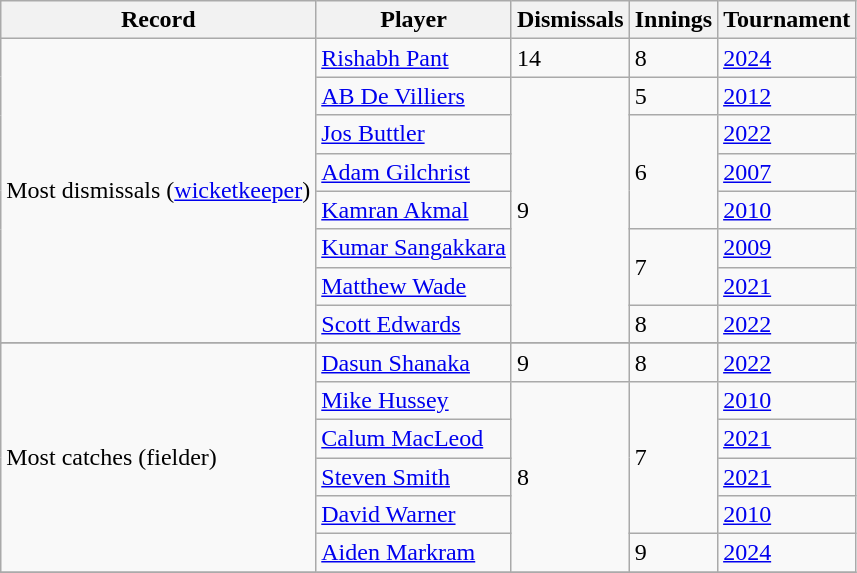<table class="wikitable">
<tr>
<th>Record</th>
<th>Player</th>
<th>Dismissals</th>
<th>Innings</th>
<th>Tournament</th>
</tr>
<tr>
<td rowspan=8>Most dismissals (<a href='#'>wicketkeeper</a>)</td>
<td> <a href='#'>Rishabh Pant</a></td>
<td>14</td>
<td>8</td>
<td><a href='#'>2024</a></td>
</tr>
<tr>
<td> <a href='#'>AB De Villiers</a></td>
<td rowspan=7>9</td>
<td>5</td>
<td><a href='#'>2012</a></td>
</tr>
<tr>
<td> <a href='#'>Jos Buttler</a></td>
<td rowspan=3>6</td>
<td><a href='#'>2022</a></td>
</tr>
<tr>
<td> <a href='#'>Adam Gilchrist</a></td>
<td><a href='#'>2007</a></td>
</tr>
<tr>
<td> <a href='#'>Kamran Akmal</a></td>
<td><a href='#'>2010</a></td>
</tr>
<tr>
<td> <a href='#'>Kumar Sangakkara</a></td>
<td rowspan=2>7</td>
<td><a href='#'>2009</a></td>
</tr>
<tr>
<td> <a href='#'>Matthew Wade</a></td>
<td><a href='#'>2021</a></td>
</tr>
<tr>
<td> <a href='#'>Scott Edwards</a></td>
<td>8</td>
<td><a href='#'>2022</a></td>
</tr>
<tr>
</tr>
<tr>
<td rowspan=6>Most catches (fielder)</td>
<td> <a href='#'>Dasun Shanaka</a></td>
<td>9</td>
<td>8</td>
<td><a href='#'>2022</a></td>
</tr>
<tr>
<td> <a href='#'>Mike Hussey</a></td>
<td rowspan=5>8</td>
<td rowspan=4>7</td>
<td><a href='#'>2010</a></td>
</tr>
<tr>
<td> <a href='#'>Calum MacLeod</a></td>
<td><a href='#'>2021</a></td>
</tr>
<tr>
<td> <a href='#'>Steven Smith</a></td>
<td><a href='#'>2021</a></td>
</tr>
<tr>
<td> <a href='#'>David Warner</a></td>
<td><a href='#'>2010</a></td>
</tr>
<tr>
<td> <a href='#'>Aiden Markram</a></td>
<td>9</td>
<td><a href='#'>2024</a></td>
</tr>
<tr>
</tr>
</table>
